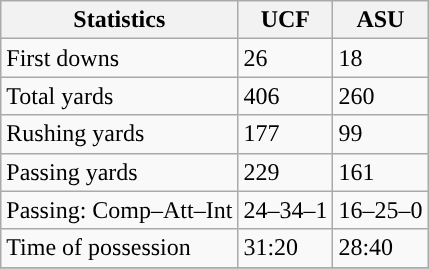<table class="wikitable" style="float: left;">
<tr>
<th>Statistics</th>
<th>UCF</th>
<th>ASU</th>
</tr>
<tr>
<td>First downs</td>
<td>26</td>
<td>18</td>
</tr>
<tr>
<td>Total yards</td>
<td>406</td>
<td>260</td>
</tr>
<tr>
<td>Rushing yards</td>
<td>177</td>
<td>99</td>
</tr>
<tr>
<td>Passing yards</td>
<td>229</td>
<td>161</td>
</tr>
<tr>
<td>Passing: Comp–Att–Int</td>
<td>24–34–1</td>
<td>16–25–0</td>
</tr>
<tr>
<td>Time of possession</td>
<td>31:20</td>
<td>28:40</td>
</tr>
<tr>
</tr>
</table>
